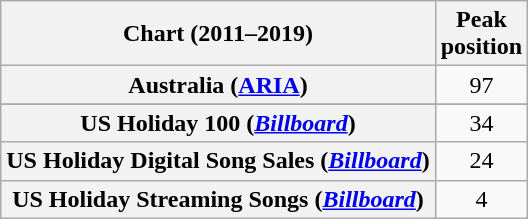<table class="wikitable sortable plainrowheaders" style="text-align:center">
<tr>
<th scope="col">Chart (2011–2019)</th>
<th scope="col">Peak<br> position</th>
</tr>
<tr>
<th scope="row">Australia (<a href='#'>ARIA</a>)</th>
<td>97</td>
</tr>
<tr>
</tr>
<tr>
<th scope="row">US Holiday 100 (<a href='#'><em>Billboard</em></a>)</th>
<td style="text-align:center">34</td>
</tr>
<tr>
<th scope="row">US Holiday Digital Song Sales (<a href='#'><em>Billboard</em></a>)</th>
<td style="text-align:center">24</td>
</tr>
<tr>
<th scope="row">US Holiday Streaming Songs (<a href='#'><em>Billboard</em></a>)</th>
<td style="text-align:center">4</td>
</tr>
</table>
